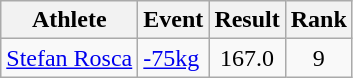<table class="wikitable">
<tr>
<th>Athlete</th>
<th>Event</th>
<th>Result</th>
<th>Rank</th>
</tr>
<tr align=center>
<td align=left><a href='#'>Stefan Rosca</a></td>
<td align=left><a href='#'>-75kg</a></td>
<td>167.0</td>
<td>9</td>
</tr>
</table>
